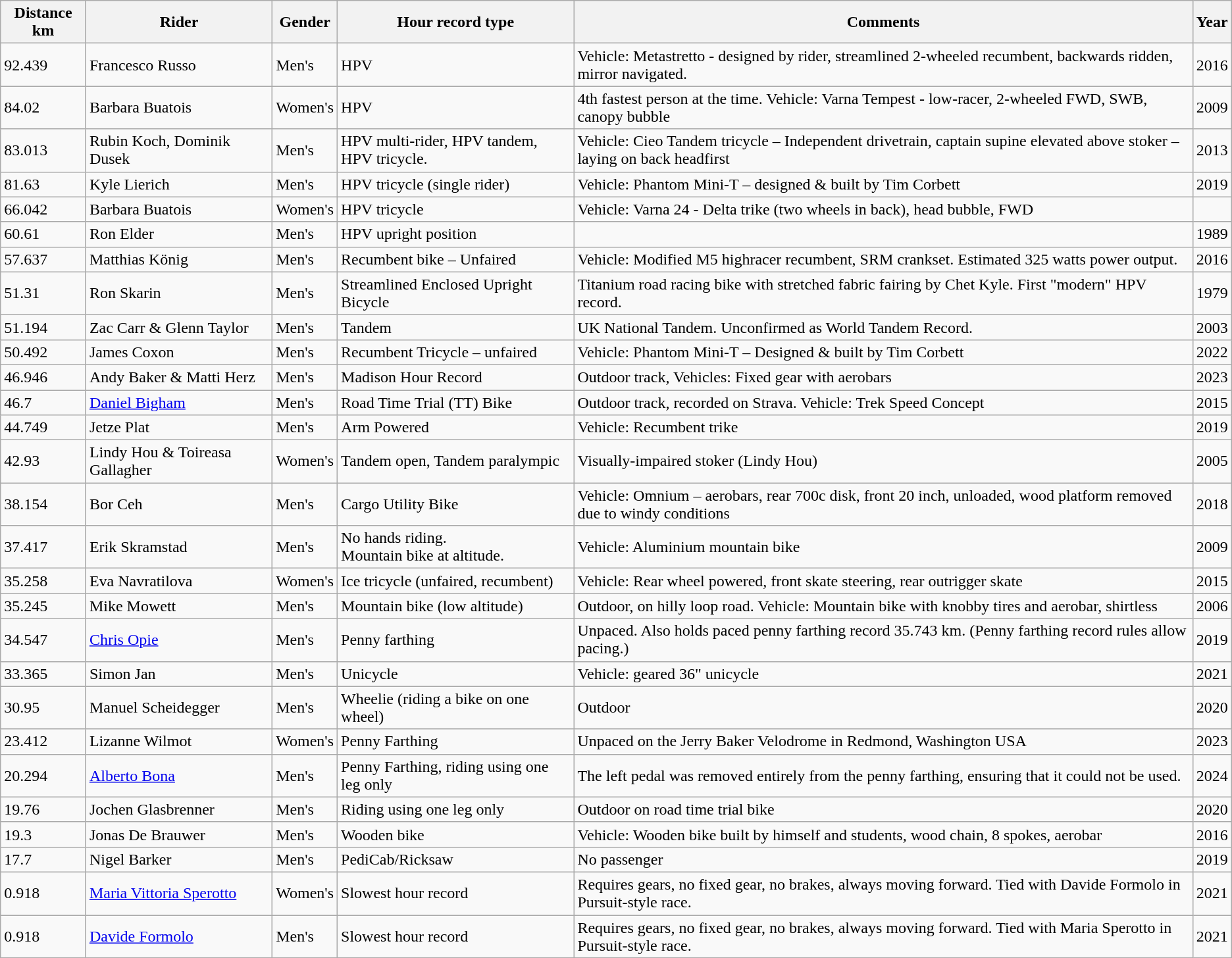<table class="wikitable mw-collapsible" style="min-width:50em">
<tr>
<th>Distance km</th>
<th>Rider</th>
<th>Gender</th>
<th>Hour record type</th>
<th>Comments</th>
<th>Year</th>
</tr>
<tr>
<td>92.439</td>
<td> Francesco Russo</td>
<td>Men's</td>
<td>HPV</td>
<td>Vehicle: Metastretto - designed by rider, streamlined 2-wheeled recumbent, backwards ridden, mirror navigated.</td>
<td>2016</td>
</tr>
<tr>
<td>84.02</td>
<td> Barbara Buatois</td>
<td>Women's</td>
<td>HPV</td>
<td>4th fastest person at the time. Vehicle: Varna Tempest - low-racer, 2-wheeled FWD, SWB, canopy bubble</td>
<td>2009</td>
</tr>
<tr>
<td>83.013</td>
<td> Rubin Koch, Dominik Dusek</td>
<td>Men's</td>
<td>HPV multi-rider, HPV tandem,<br>HPV tricycle.</td>
<td>Vehicle: Cieo Tandem tricycle – Independent drivetrain, captain supine elevated above stoker – laying on back headfirst</td>
<td>2013</td>
</tr>
<tr>
<td>81.63</td>
<td>Kyle Lierich</td>
<td>Men's</td>
<td>HPV tricycle (single rider)</td>
<td>Vehicle: Phantom Mini-T – designed & built by Tim Corbett</td>
<td>2019</td>
</tr>
<tr>
<td>66.042</td>
<td> Barbara Buatois</td>
<td>Women's</td>
<td>HPV tricycle</td>
<td>Vehicle: Varna 24 - Delta trike (two wheels in back), head bubble, FWD</td>
<td></td>
</tr>
<tr>
<td>60.61</td>
<td> Ron Elder</td>
<td>Men's</td>
<td>HPV upright position</td>
<td></td>
<td>1989</td>
</tr>
<tr>
<td>57.637</td>
<td> Matthias König</td>
<td>Men's</td>
<td>Recumbent bike – Unfaired</td>
<td>Vehicle: Modified M5 highracer recumbent, SRM crankset. Estimated 325 watts power output.</td>
<td>2016</td>
</tr>
<tr>
<td>51.31</td>
<td> Ron Skarin</td>
<td>Men's</td>
<td>Streamlined Enclosed Upright Bicycle</td>
<td>Titanium road racing bike with stretched fabric fairing by Chet Kyle. First "modern" HPV record.</td>
<td>1979</td>
</tr>
<tr>
<td>51.194</td>
<td> Zac Carr & Glenn Taylor</td>
<td>Men's</td>
<td>Tandem</td>
<td>UK National Tandem. Unconfirmed as World Tandem Record.</td>
<td>2003</td>
</tr>
<tr>
<td>50.492</td>
<td> James Coxon</td>
<td>Men's</td>
<td>Recumbent Tricycle – unfaired</td>
<td>Vehicle: Phantom Mini-T – Designed & built by Tim Corbett</td>
<td>2022</td>
</tr>
<tr>
<td>46.946</td>
<td> Andy Baker & Matti Herz</td>
<td>Men's</td>
<td>Madison Hour Record</td>
<td>Outdoor track, Vehicles: Fixed gear with aerobars</td>
<td>2023</td>
</tr>
<tr>
<td>46.7</td>
<td> <a href='#'>Daniel Bigham</a></td>
<td>Men's</td>
<td>Road Time Trial (TT) Bike</td>
<td>Outdoor track, recorded on Strava. Vehicle: Trek Speed Concept</td>
<td>2015</td>
</tr>
<tr>
<td>44.749</td>
<td> Jetze Plat</td>
<td>Men's</td>
<td>Arm Powered</td>
<td>Vehicle: Recumbent trike</td>
<td>2019</td>
</tr>
<tr>
<td>42.93</td>
<td> Lindy Hou & Toireasa Gallagher</td>
<td>Women's</td>
<td>Tandem open, Tandem paralympic</td>
<td>Visually-impaired stoker (Lindy Hou)</td>
<td>2005</td>
</tr>
<tr>
<td>38.154</td>
<td> Bor Ceh</td>
<td>Men's</td>
<td>Cargo Utility Bike</td>
<td>Vehicle: Omnium – aerobars, rear 700c disk, front 20 inch, unloaded, wood platform removed due to windy conditions</td>
<td>2018</td>
</tr>
<tr>
<td>37.417</td>
<td> Erik Skramstad</td>
<td>Men's</td>
<td>No hands riding.<br>Mountain bike at altitude.</td>
<td>Vehicle: Aluminium mountain bike</td>
<td>2009</td>
</tr>
<tr>
<td>35.258</td>
<td> Eva Navratilova</td>
<td>Women's</td>
<td>Ice tricycle (unfaired,  recumbent)</td>
<td>Vehicle: Rear wheel powered, front skate steering, rear outrigger skate</td>
<td>2015</td>
</tr>
<tr>
<td>35.245</td>
<td> Mike Mowett</td>
<td>Men's</td>
<td>Mountain bike (low altitude)</td>
<td>Outdoor, on hilly loop road. Vehicle: Mountain bike with knobby tires and aerobar, shirtless</td>
<td>2006</td>
</tr>
<tr>
<td>34.547</td>
<td> <a href='#'>Chris Opie</a></td>
<td>Men's</td>
<td>Penny farthing</td>
<td>Unpaced. Also holds paced penny farthing record 35.743 km. (Penny farthing record rules allow pacing.)</td>
<td>2019</td>
</tr>
<tr>
<td>33.365</td>
<td> Simon Jan</td>
<td>Men's</td>
<td>Unicycle</td>
<td>Vehicle: geared 36" unicycle</td>
<td>2021</td>
</tr>
<tr>
<td>30.95</td>
<td> Manuel Scheidegger</td>
<td>Men's</td>
<td>Wheelie (riding a bike on one wheel)</td>
<td>Outdoor</td>
<td>2020</td>
</tr>
<tr>
<td>23.412</td>
<td> Lizanne Wilmot</td>
<td>Women's</td>
<td>Penny Farthing</td>
<td>Unpaced on the Jerry Baker Velodrome in Redmond, Washington USA</td>
<td>2023</td>
</tr>
<tr>
<td>20.294</td>
<td> <a href='#'>Alberto Bona</a></td>
<td>Men's</td>
<td>Penny Farthing, riding using one leg only</td>
<td>The left pedal was removed entirely from the penny farthing, ensuring that it could not be used. </td>
<td>2024</td>
</tr>
<tr>
<td>19.76</td>
<td> Jochen Glasbrenner</td>
<td>Men's</td>
<td>Riding using one leg only</td>
<td>Outdoor on road time trial bike</td>
<td>2020</td>
</tr>
<tr>
<td>19.3</td>
<td> Jonas De Brauwer</td>
<td>Men's</td>
<td>Wooden bike</td>
<td>Vehicle: Wooden bike built by himself and students, wood chain, 8 spokes, aerobar</td>
<td>2016</td>
</tr>
<tr>
<td>17.7</td>
<td> Nigel Barker</td>
<td>Men's</td>
<td>PediCab/Ricksaw</td>
<td>No passenger</td>
<td>2019</td>
</tr>
<tr>
<td>0.918</td>
<td> <a href='#'>Maria Vittoria Sperotto</a></td>
<td>Women's</td>
<td>Slowest hour record</td>
<td>Requires gears, no fixed gear, no brakes, always moving forward. Tied with Davide Formolo in Pursuit-style race.</td>
<td>2021</td>
</tr>
<tr>
<td>0.918</td>
<td> <a href='#'>Davide Formolo</a></td>
<td>Men's</td>
<td>Slowest hour record</td>
<td>Requires gears, no fixed gear, no brakes, always moving forward. Tied with Maria Sperotto in Pursuit-style race.</td>
<td>2021</td>
</tr>
</table>
